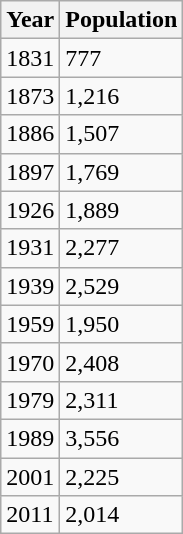<table class="wikitable">
<tr>
<th>Year</th>
<th>Population</th>
</tr>
<tr>
<td>1831</td>
<td>777</td>
</tr>
<tr>
<td>1873</td>
<td>1,216</td>
</tr>
<tr>
<td>1886</td>
<td>1,507</td>
</tr>
<tr>
<td>1897</td>
<td>1,769</td>
</tr>
<tr>
<td>1926</td>
<td>1,889</td>
</tr>
<tr>
<td>1931</td>
<td>2,277</td>
</tr>
<tr>
<td>1939</td>
<td>2,529</td>
</tr>
<tr>
<td>1959</td>
<td>1,950</td>
</tr>
<tr>
<td>1970</td>
<td>2,408</td>
</tr>
<tr>
<td>1979</td>
<td>2,311</td>
</tr>
<tr>
<td>1989</td>
<td>3,556</td>
</tr>
<tr>
<td>2001</td>
<td>2,225</td>
</tr>
<tr>
<td>2011</td>
<td>2,014</td>
</tr>
</table>
